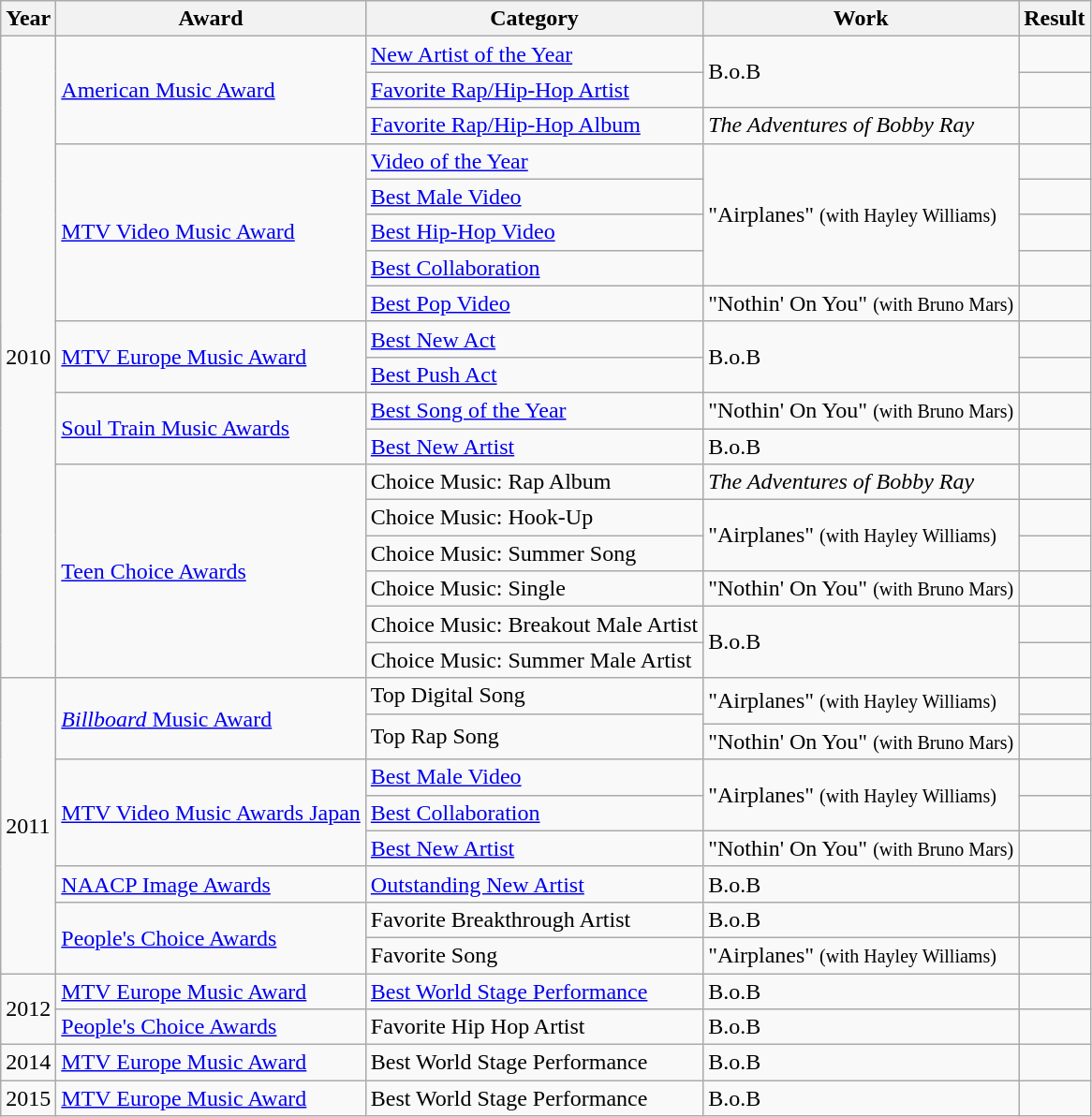<table class="wikitable">
<tr>
<th>Year</th>
<th>Award</th>
<th>Category</th>
<th>Work</th>
<th>Result</th>
</tr>
<tr>
<td rowspan="18">2010</td>
<td rowspan="3"><a href='#'>American Music Award</a></td>
<td><a href='#'>New Artist of the Year</a></td>
<td rowspan="2">B.o.B</td>
<td></td>
</tr>
<tr>
<td><a href='#'>Favorite Rap/Hip-Hop Artist</a></td>
<td></td>
</tr>
<tr>
<td><a href='#'>Favorite Rap/Hip-Hop Album</a></td>
<td><em>The Adventures of Bobby Ray</em></td>
<td></td>
</tr>
<tr>
<td rowspan="5"><a href='#'>MTV Video Music Award</a></td>
<td><a href='#'>Video of the Year</a></td>
<td rowspan="4">"Airplanes" <small>(with Hayley Williams)</small></td>
<td></td>
</tr>
<tr>
<td><a href='#'>Best Male Video</a></td>
<td></td>
</tr>
<tr>
<td><a href='#'>Best Hip-Hop Video</a></td>
<td></td>
</tr>
<tr>
<td><a href='#'>Best Collaboration</a></td>
<td></td>
</tr>
<tr>
<td><a href='#'>Best Pop Video</a></td>
<td>"Nothin' On You" <small>(with Bruno Mars)</small></td>
<td></td>
</tr>
<tr>
<td rowspan="2"><a href='#'>MTV Europe Music Award</a></td>
<td><a href='#'>Best New Act</a></td>
<td rowspan="2">B.o.B</td>
<td></td>
</tr>
<tr>
<td><a href='#'>Best Push Act</a></td>
<td></td>
</tr>
<tr>
<td rowspan="2"><a href='#'>Soul Train Music Awards</a></td>
<td><a href='#'>Best Song of the Year</a></td>
<td>"Nothin' On You" <small>(with Bruno Mars)</small></td>
<td></td>
</tr>
<tr>
<td><a href='#'>Best New Artist</a></td>
<td>B.o.B</td>
<td></td>
</tr>
<tr>
<td rowspan="6"><a href='#'>Teen Choice Awards</a></td>
<td>Choice Music: Rap Album</td>
<td><em>The Adventures of Bobby Ray</em></td>
<td></td>
</tr>
<tr>
<td>Choice Music: Hook-Up</td>
<td rowspan="2">"Airplanes" <small>(with Hayley Williams)</small></td>
<td></td>
</tr>
<tr>
<td>Choice Music: Summer Song</td>
<td></td>
</tr>
<tr>
<td>Choice Music: Single</td>
<td>"Nothin' On You" <small>(with Bruno Mars)</small></td>
<td></td>
</tr>
<tr>
<td>Choice Music: Breakout Male Artist</td>
<td rowspan="2">B.o.B</td>
<td></td>
</tr>
<tr>
<td>Choice Music: Summer Male Artist</td>
<td></td>
</tr>
<tr>
<td rowspan="9">2011</td>
<td rowspan="3"><a href='#'><em>Billboard</em> Music Award</a></td>
<td>Top Digital Song</td>
<td rowspan="2">"Airplanes" <small>(with Hayley Williams)</small></td>
<td></td>
</tr>
<tr>
<td rowspan="2">Top Rap Song</td>
<td></td>
</tr>
<tr>
<td>"Nothin' On You" <small>(with Bruno Mars)</small></td>
<td></td>
</tr>
<tr>
<td rowspan="3"><a href='#'>MTV Video Music Awards Japan</a></td>
<td><a href='#'>Best Male Video</a></td>
<td rowspan="2">"Airplanes" <small>(with Hayley Williams)</small></td>
<td></td>
</tr>
<tr>
<td><a href='#'>Best Collaboration</a></td>
<td></td>
</tr>
<tr>
<td><a href='#'>Best New Artist</a></td>
<td>"Nothin' On You" <small>(with Bruno Mars)</small></td>
<td></td>
</tr>
<tr>
<td><a href='#'>NAACP Image Awards</a></td>
<td><a href='#'>Outstanding New Artist</a></td>
<td>B.o.B</td>
<td></td>
</tr>
<tr>
<td rowspan="2"><a href='#'>People's Choice Awards</a></td>
<td>Favorite Breakthrough Artist</td>
<td>B.o.B</td>
<td></td>
</tr>
<tr>
<td>Favorite Song</td>
<td>"Airplanes" <small>(with Hayley Williams)</small></td>
<td></td>
</tr>
<tr>
<td rowspan="2">2012</td>
<td><a href='#'>MTV Europe Music Award</a></td>
<td><a href='#'>Best World Stage Performance</a></td>
<td>B.o.B</td>
<td></td>
</tr>
<tr>
<td><a href='#'>People's Choice Awards</a></td>
<td>Favorite Hip Hop Artist</td>
<td>B.o.B</td>
<td></td>
</tr>
<tr>
<td>2014</td>
<td><a href='#'>MTV Europe Music Award</a></td>
<td>Best World Stage Performance</td>
<td>B.o.B</td>
<td></td>
</tr>
<tr>
<td>2015</td>
<td><a href='#'>MTV Europe Music Award</a></td>
<td>Best World Stage Performance</td>
<td>B.o.B</td>
<td></td>
</tr>
</table>
